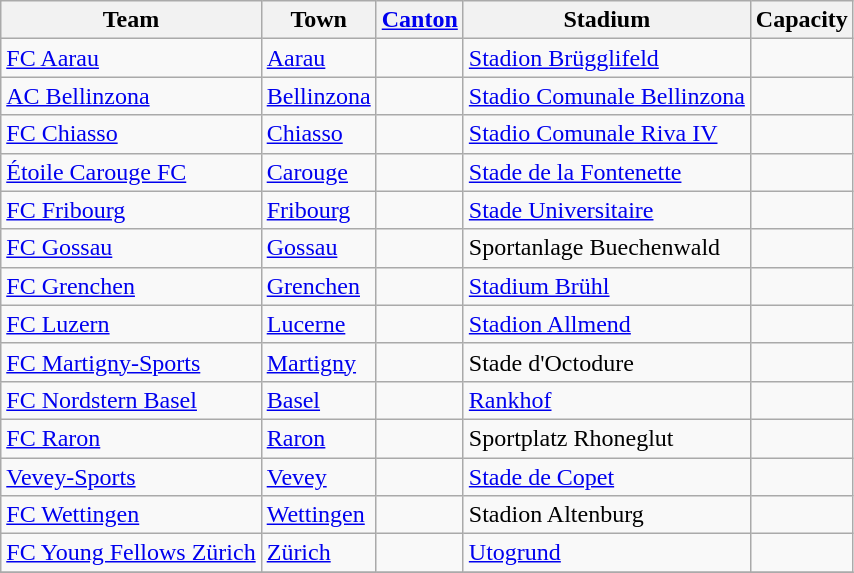<table class="wikitable sortable" style="text-align: left;">
<tr>
<th>Team</th>
<th>Town</th>
<th><a href='#'>Canton</a></th>
<th>Stadium</th>
<th>Capacity</th>
</tr>
<tr>
<td><a href='#'>FC Aarau</a></td>
<td><a href='#'>Aarau</a></td>
<td></td>
<td><a href='#'>Stadion Brügglifeld</a></td>
<td></td>
</tr>
<tr>
<td><a href='#'>AC Bellinzona</a></td>
<td><a href='#'>Bellinzona</a></td>
<td></td>
<td><a href='#'>Stadio Comunale Bellinzona</a></td>
<td></td>
</tr>
<tr>
<td><a href='#'>FC Chiasso</a></td>
<td><a href='#'>Chiasso</a></td>
<td></td>
<td><a href='#'>Stadio Comunale Riva IV</a></td>
<td></td>
</tr>
<tr>
<td><a href='#'>Étoile Carouge FC</a></td>
<td><a href='#'>Carouge</a></td>
<td></td>
<td><a href='#'>Stade de la Fontenette</a></td>
<td></td>
</tr>
<tr>
<td><a href='#'>FC Fribourg</a></td>
<td><a href='#'>Fribourg</a></td>
<td></td>
<td><a href='#'>Stade Universitaire</a></td>
<td></td>
</tr>
<tr>
<td><a href='#'>FC Gossau</a></td>
<td><a href='#'>Gossau</a></td>
<td></td>
<td>Sportanlage Buechenwald</td>
<td></td>
</tr>
<tr>
<td><a href='#'>FC Grenchen</a></td>
<td><a href='#'>Grenchen</a></td>
<td></td>
<td><a href='#'>Stadium Brühl</a></td>
<td></td>
</tr>
<tr>
<td><a href='#'>FC Luzern</a></td>
<td><a href='#'>Lucerne</a></td>
<td></td>
<td><a href='#'>Stadion Allmend</a></td>
<td></td>
</tr>
<tr>
<td><a href='#'>FC Martigny-Sports</a></td>
<td><a href='#'>Martigny</a></td>
<td></td>
<td>Stade d'Octodure</td>
<td></td>
</tr>
<tr>
<td><a href='#'>FC Nordstern Basel</a></td>
<td><a href='#'>Basel</a></td>
<td></td>
<td><a href='#'>Rankhof</a></td>
<td></td>
</tr>
<tr>
<td><a href='#'>FC Raron</a></td>
<td><a href='#'>Raron</a></td>
<td></td>
<td>Sportplatz Rhoneglut</td>
<td></td>
</tr>
<tr>
<td><a href='#'>Vevey-Sports</a></td>
<td><a href='#'>Vevey</a></td>
<td></td>
<td><a href='#'>Stade de Copet</a></td>
<td></td>
</tr>
<tr>
<td><a href='#'>FC Wettingen</a></td>
<td><a href='#'>Wettingen</a></td>
<td></td>
<td>Stadion Altenburg</td>
<td></td>
</tr>
<tr>
<td><a href='#'>FC Young Fellows Zürich</a></td>
<td><a href='#'>Zürich</a></td>
<td></td>
<td><a href='#'>Utogrund</a></td>
<td></td>
</tr>
<tr>
</tr>
</table>
